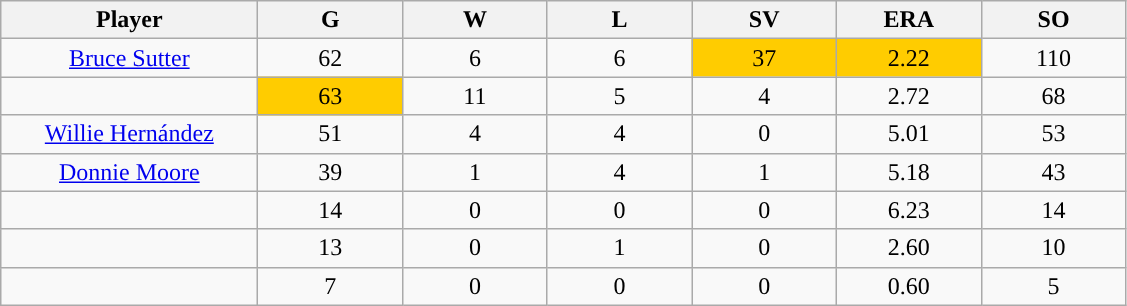<table class="wikitable sortable">
<tr>
<th bgcolor="#DDDDFF" width="16%">Player</th>
<th bgcolor="#DDDDFF" width="9%">G</th>
<th bgcolor="#DDDDFF" width="9%">W</th>
<th bgcolor="#DDDDFF" width="9%">L</th>
<th bgcolor="#DDDDFF" width="9%">SV</th>
<th bgcolor="#DDDDFF" width="9%">ERA</th>
<th bgcolor="#DDDDFF" width="9%">SO</th>
</tr>
<tr align="center">
<td><a href='#'>Bruce Sutter</a></td>
<td>62</td>
<td>6</td>
<td>6</td>
<td style="background:#fc0;">37</td>
<td style="background:#fc0;">2.22</td>
<td>110</td>
</tr>
<tr align=center>
<td></td>
<td style="background:#fc0;">63</td>
<td>11</td>
<td>5</td>
<td>4</td>
<td>2.72</td>
<td>68</td>
</tr>
<tr align="center">
<td><a href='#'>Willie Hernández</a></td>
<td>51</td>
<td>4</td>
<td>4</td>
<td>0</td>
<td>5.01</td>
<td>53</td>
</tr>
<tr align=center>
<td><a href='#'>Donnie Moore</a></td>
<td>39</td>
<td>1</td>
<td>4</td>
<td>1</td>
<td>5.18</td>
<td>43</td>
</tr>
<tr align=center>
<td></td>
<td>14</td>
<td>0</td>
<td>0</td>
<td>0</td>
<td>6.23</td>
<td>14</td>
</tr>
<tr align="center">
<td></td>
<td>13</td>
<td>0</td>
<td>1</td>
<td>0</td>
<td>2.60</td>
<td>10</td>
</tr>
<tr align="center">
<td></td>
<td>7</td>
<td>0</td>
<td>0</td>
<td>0</td>
<td>0.60</td>
<td>5</td>
</tr>
</table>
